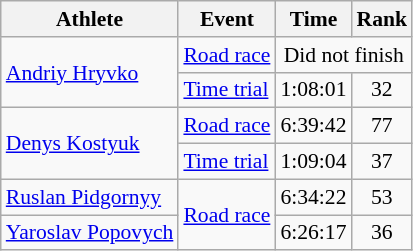<table class=wikitable style="font-size:90%">
<tr>
<th>Athlete</th>
<th>Event</th>
<th>Time</th>
<th>Rank</th>
</tr>
<tr align=center>
<td align=left rowspan=2><a href='#'>Andriy Hryvko</a></td>
<td align=left><a href='#'>Road race</a></td>
<td colspan=2>Did not finish</td>
</tr>
<tr align=center>
<td align=left><a href='#'>Time trial</a></td>
<td>1:08:01</td>
<td>32</td>
</tr>
<tr align=center>
<td align=left rowspan=2><a href='#'>Denys Kostyuk</a></td>
<td align=left><a href='#'>Road race</a></td>
<td>6:39:42</td>
<td>77</td>
</tr>
<tr align=center>
<td align=left><a href='#'>Time trial</a></td>
<td>1:09:04</td>
<td>37</td>
</tr>
<tr align=center>
<td align=left><a href='#'>Ruslan Pidgornyy</a></td>
<td align=left rowspan=2><a href='#'>Road race</a></td>
<td>6:34:22</td>
<td>53</td>
</tr>
<tr align=center>
<td align=left><a href='#'>Yaroslav Popovych</a></td>
<td>6:26:17</td>
<td>36</td>
</tr>
</table>
